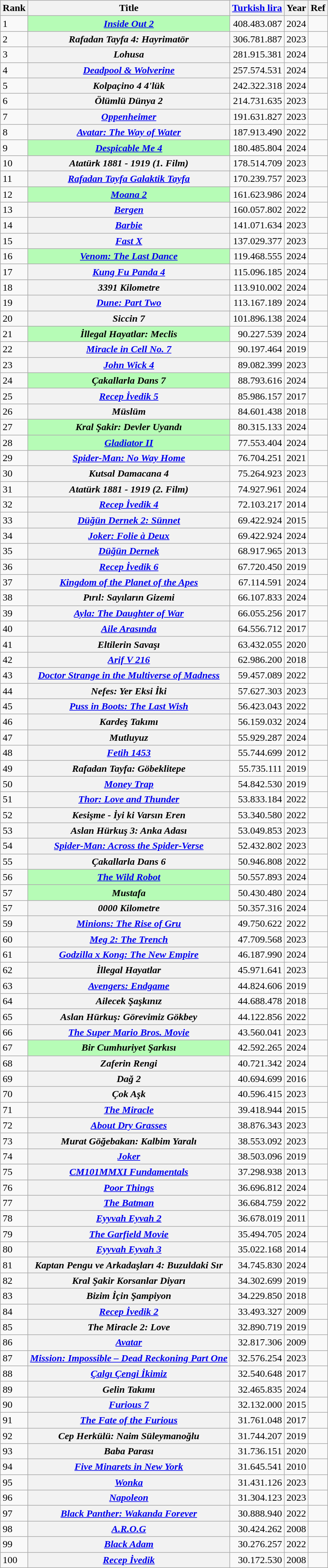<table class="wikitable sortable plainrowheaders" style="margin:auto; margin:auto;">
<tr>
<th scope="col">Rank</th>
<th scope="col">Title</th>
<th scope="col"><a href='#'>Turkish lira</a></th>
<th scope="col">Year</th>
<th scope="col" class="unsortable">Ref</th>
</tr>
<tr>
<td>1</td>
<th scope="row" style="background:#b6fcb6;"><em><a href='#'>Inside Out 2</a></em></th>
<td align="right">408.483.087</td>
<td style="text-align:center;">2024</td>
<td style="text-align:center;"></td>
</tr>
<tr>
<td>2</td>
<th scope="row"><em>Rafadan Tayfa 4: Hayrimatör</em></th>
<td align="right">306.781.887</td>
<td style="text-align:center;">2023</td>
<td style="text-align:center;"></td>
</tr>
<tr>
<td>3</td>
<th scope="row"><em>Lohusa</em></th>
<td align="right">281.915.381</td>
<td style="text-align:center;">2024</td>
<td style="text-align:center;"></td>
</tr>
<tr>
<td>4</td>
<th scope="row"><em><a href='#'>Deadpool & Wolverine</a></em></th>
<td align="right">257.574.531</td>
<td style="text-align:center;">2024</td>
<td style="text-align:center;"></td>
</tr>
<tr>
<td>5</td>
<th scope="row"><em>Kolpaçino 4 4'lük</em></th>
<td align="right">242.322.318</td>
<td style="text-align:center;">2024</td>
<td style="text-align:center;"></td>
</tr>
<tr>
<td>6</td>
<th scope="row"><em>Ölümlü Dünya 2</em></th>
<td align="right">214.731.635</td>
<td style="text-align:center;">2023</td>
<td style="text-align:center;"></td>
</tr>
<tr>
<td>7</td>
<th scope="row"><em><a href='#'>Oppenheimer</a></em></th>
<td align="right">191.631.827</td>
<td style="text-align:center;">2023</td>
<td style="text-align:center;"></td>
</tr>
<tr>
<td>8</td>
<th scope="row"><em><a href='#'>Avatar: The Way of Water</a></em></th>
<td align="right">187.913.490</td>
<td style="text-align:center;">2022</td>
<td style="text-align:center;"></td>
</tr>
<tr>
<td>9</td>
<th scope="row" style="background:#b6fcb6;"><em><a href='#'>Despicable Me 4</a></em></th>
<td align="right">180.485.804</td>
<td style="text-align:center;">2024</td>
<td style="text-align:center;"></td>
</tr>
<tr>
<td>10</td>
<th scope="row"><em>Atatürk 1881 - 1919 (1. Film)</em></th>
<td align="right">178.514.709</td>
<td style="text-align:center;">2023</td>
<td style="text-align:center;"></td>
</tr>
<tr>
<td>11</td>
<th scope="row"><em><a href='#'>Rafadan Tayfa Galaktik Tayfa</a></em></th>
<td align="right">170.239.757</td>
<td style="text-align:center;">2023</td>
<td style="text-align:center;"></td>
</tr>
<tr>
<td>12</td>
<th scope="row" style="background:#b6fcb6;"><em><a href='#'>Moana 2</a></em></th>
<td align="right">161.623.986</td>
<td style="text-align:center;">2024</td>
<td style="text-align:center;"></td>
</tr>
<tr>
<td>13</td>
<th scope="row"><em><a href='#'>Bergen</a></em></th>
<td align="right">160.057.802</td>
<td style="text-align:center;">2022</td>
<td style="text-align:center;"></td>
</tr>
<tr>
<td>14</td>
<th scope="row"><em><a href='#'>Barbie</a></em></th>
<td align="right">141.071.634</td>
<td style="text-align:center;">2023</td>
<td style="text-align:center;"></td>
</tr>
<tr>
<td>15</td>
<th scope="row"><em><a href='#'>Fast X</a></em></th>
<td align="right">137.029.377</td>
<td style="text-align:center;">2023</td>
<td style="text-align:center;"></td>
</tr>
<tr>
<td>16</td>
<th scope="row" style="background:#b6fcb6;"><em><a href='#'>Venom: The Last Dance</a></em></th>
<td align="right">119.468.555</td>
<td style="text-align:center;">2024</td>
<td style="text-align:center;"></td>
</tr>
<tr>
<td>17</td>
<th scope="row"><em><a href='#'>Kung Fu Panda 4</a></em></th>
<td align="right">115.096.185</td>
<td style="text-align:center;">2024</td>
<td style="text-align:center;"></td>
</tr>
<tr>
<td>18</td>
<th scope="row"><em>3391 Kilometre</em></th>
<td align="right">113.910.002</td>
<td style="text-align:center;">2024</td>
<td style="text-align:center;"></td>
</tr>
<tr>
<td>19</td>
<th scope="row"><em><a href='#'>Dune: Part Two</a></em></th>
<td align="right">113.167.189</td>
<td style="text-align:center;">2024</td>
<td style="text-align:center;"></td>
</tr>
<tr>
<td>20</td>
<th scope="row"><em>Siccin 7</em></th>
<td align="right">101.896.138</td>
<td style="text-align:center;">2024</td>
<td style="text-align:center;"></td>
</tr>
<tr>
<td>21</td>
<th scope="row" style="background:#b6fcb6;"><em>İllegal Hayatlar: Meclis</em></th>
<td align="right">90.227.539</td>
<td style="text-align:center;">2024</td>
<td style="text-align:center;"></td>
</tr>
<tr>
<td>22</td>
<th scope="row"><em><a href='#'>Miracle in Cell No. 7</a></em></th>
<td align="right">90.197.464</td>
<td style="text-align:center;">2019</td>
<td style="text-align:center;"></td>
</tr>
<tr>
<td>23</td>
<th scope="row"><em><a href='#'>John Wick 4</a></em></th>
<td align="right">89.082.399</td>
<td style="text-align:center;">2023</td>
<td style="text-align:center;"></td>
</tr>
<tr>
<td>24</td>
<th scope="row" style="background:#b6fcb6;"><em>Çakallarla Dans 7</em></th>
<td align="right">88.793.616</td>
<td style="text-align:center;">2024</td>
<td style="text-align:center;"></td>
</tr>
<tr>
<td>25</td>
<th scope="row"><em><a href='#'>Recep İvedik 5</a></em></th>
<td align="right">85.986.157</td>
<td style="text-align:center;">2017</td>
<td style="text-align:center;"></td>
</tr>
<tr>
<td>26</td>
<th scope="row"><em>Müslüm</em></th>
<td align="right">84.601.438</td>
<td style="text-align:center;">2018</td>
<td style="text-align:center;"></td>
</tr>
<tr>
<td>27</td>
<th scope="row" style="background:#b6fcb6;"><em>Kral Şakir: Devler Uyandı</em></th>
<td align="right">80.315.133</td>
<td style="text-align:center;">2024</td>
<td style="text-align:center;"></td>
</tr>
<tr>
<td>28</td>
<th scope="row" style="background:#b6fcb6;"><em><a href='#'>Gladiator II</a></em></th>
<td align="right">77.553.404</td>
<td style="text-align:center;">2024</td>
<td style="text-align:center;"></td>
</tr>
<tr>
<td>29</td>
<th scope="row"><em><a href='#'>Spider-Man: No Way Home</a></em></th>
<td align="right">76.704.251</td>
<td style="text-align:center;">2021</td>
<td style="text-align:center;"></td>
</tr>
<tr>
<td>30</td>
<th scope="row"><em>Kutsal Damacana 4</em></th>
<td align="right">75.264.923</td>
<td style="text-align:center;">2023</td>
<td style="text-align:center;"></td>
</tr>
<tr>
<td>31</td>
<th scope="row"><em>Atatürk 1881 - 1919 (2. Film)</em></th>
<td align="right">74.927.961</td>
<td style="text-align:center;">2024</td>
<td style="text-align:center;"></td>
</tr>
<tr>
<td>32</td>
<th scope="row"><em><a href='#'>Recep İvedik 4</a></em></th>
<td align="right">72.103.217</td>
<td style="text-align:center;">2014</td>
<td style="text-align:center;"></td>
</tr>
<tr>
<td>33</td>
<th scope="row"><em><a href='#'>Düğün Dernek 2: Sünnet</a></em></th>
<td align="right">69.422.924</td>
<td style="text-align:center;">2015</td>
<td style="text-align:center;"></td>
</tr>
<tr>
<td>34</td>
<th scope="row"><em><a href='#'>Joker: Folie à Deux</a></em></th>
<td align="right">69.422.924</td>
<td style="text-align:center;">2024</td>
<td style="text-align:center;"></td>
</tr>
<tr>
<td>35</td>
<th scope="row"><em><a href='#'>Düğün Dernek</a></em></th>
<td align="right">68.917.965</td>
<td style="text-align:center;">2013</td>
<td style="text-align:center;"></td>
</tr>
<tr>
<td>36</td>
<th scope="row"><em><a href='#'>Recep İvedik 6</a></em></th>
<td align="right">67.720.450</td>
<td style="text-align:center;">2019</td>
<td style="text-align:center;"></td>
</tr>
<tr>
<td>37</td>
<th scope="row"><em><a href='#'>Kingdom of the Planet of the Apes</a></em></th>
<td align="right">67.114.591</td>
<td style="text-align:center;">2024</td>
<td style="text-align:center;"></td>
</tr>
<tr>
<td>38</td>
<th scope="row"><em>Pırıl: Sayıların Gizemi</em></th>
<td align="right">66.107.833</td>
<td style="text-align:center;">2024</td>
<td style="text-align:center;"></td>
</tr>
<tr>
<td>39</td>
<th scope="row"><em><a href='#'>Ayla: The Daughter of War</a></em></th>
<td align="right">66.055.256</td>
<td style="text-align:center;">2017</td>
<td style="text-align:center;"></td>
</tr>
<tr>
<td>40</td>
<th scope="row"><em><a href='#'>Aile Arasında</a></em></th>
<td align="right">64.556.712</td>
<td style="text-align:center;">2017</td>
<td style="text-align:center;"></td>
</tr>
<tr>
<td>41</td>
<th scope="row"><em>Eltilerin Savaşı</em></th>
<td align="right">63.432.055</td>
<td style="text-align:center;">2020</td>
<td style="text-align:center;"></td>
</tr>
<tr>
<td>42</td>
<th scope="row"><em><a href='#'>Arif V 216</a></em></th>
<td align="right">62.986.200</td>
<td style="text-align:center;">2018</td>
<td style="text-align:center;"></td>
</tr>
<tr>
<td>43</td>
<th scope="row"><em><a href='#'>Doctor Strange in the Multiverse of Madness</a></em></th>
<td align="right">59.457.089</td>
<td style="text-align:center;">2022</td>
<td style="text-align:center;"></td>
</tr>
<tr>
<td>44</td>
<th scope="row"><em>Nefes: Yer Eksi İki</em></th>
<td align="right">57.627.303</td>
<td style="text-align:center;">2023</td>
<td style="text-align:center;"></td>
</tr>
<tr>
<td>45</td>
<th scope="row"><em><a href='#'>Puss in Boots: The Last Wish</a></em></th>
<td align="right">56.423.043</td>
<td style="text-align:center;">2022</td>
<td style="text-align:center;"></td>
</tr>
<tr>
<td>46</td>
<th scope="row"><em>Kardeş Takımı</em></th>
<td align="right">56.159.032</td>
<td style="text-align:center;">2024</td>
<td style="text-align:center;"></td>
</tr>
<tr>
<td>47</td>
<th scope="row"><em>Mutluyuz</em></th>
<td align="right">55.929.287</td>
<td style="text-align:center;">2024</td>
<td style="text-align:center;"></td>
</tr>
<tr>
<td>48</td>
<th scope="row"><em><a href='#'>Fetih 1453</a></em></th>
<td align="right">55.744.699</td>
<td style="text-align:center;">2012</td>
<td style="text-align:center;"></td>
</tr>
<tr>
<td>49</td>
<th scope="row"><em>Rafadan Tayfa: Göbeklitepe</em></th>
<td align="right">55.735.111</td>
<td style="text-align:center;">2019</td>
<td style="text-align:center;"></td>
</tr>
<tr>
<td>50</td>
<th scope="row"><em><a href='#'>Money Trap</a></em></th>
<td align="right">54.842.530</td>
<td style="text-align:center;">2019</td>
<td style="text-align:center;"></td>
</tr>
<tr>
<td>51</td>
<th scope="row"><em><a href='#'>Thor: Love and Thunder</a></em></th>
<td align="right">53.833.184</td>
<td style="text-align:center;">2022</td>
<td style="text-align:center;"></td>
</tr>
<tr>
<td>52</td>
<th scope="row"><em>Kesişme - İyi ki Varsın Eren</em></th>
<td align="right">53.340.580</td>
<td style="text-align:center;">2022</td>
<td style="text-align:center;"></td>
</tr>
<tr>
<td>53</td>
<th scope="row"><em>Aslan Hürkuş 3: Anka Adası</em></th>
<td align="right">53.049.853</td>
<td style="text-align:center;">2023</td>
<td style="text-align:center;"></td>
</tr>
<tr>
<td>54</td>
<th scope="row"><em><a href='#'>Spider-Man: Across the Spider-Verse</a></em></th>
<td align="right">52.432.802</td>
<td style="text-align:center;">2023</td>
<td style="text-align:center;"></td>
</tr>
<tr>
<td>55</td>
<th scope="row"><em>Çakallarla Dans 6</em></th>
<td align="right">50.946.808</td>
<td style="text-align:center;">2022</td>
<td style="text-align:center;"></td>
</tr>
<tr>
<td>56</td>
<th scope="row" style="background:#b6fcb6;"><em><a href='#'>The Wild Robot</a></em></th>
<td align="right">50.557.893</td>
<td style="text-align:center;">2024</td>
<td style="text-align:center;"></td>
</tr>
<tr>
<td>57</td>
<th scope="row" style="background:#b6fcb6;"><em>Mustafa</em></th>
<td align="right">50.430.480</td>
<td style="text-align:center;">2024</td>
<td style="text-align:center;"></td>
</tr>
<tr>
<td>57</td>
<th scope="row"><em>0000 Kilometre</em></th>
<td align="right">50.357.316</td>
<td style="text-align:center;">2024</td>
<td style="text-align:center;"></td>
</tr>
<tr>
<td>59</td>
<th scope="row"><em><a href='#'>Minions: The Rise of Gru</a></em></th>
<td align="right">49.750.622</td>
<td style="text-align:center;">2022</td>
<td style="text-align:center;"></td>
</tr>
<tr>
<td>60</td>
<th scope="row"><em><a href='#'>Meg 2: The Trench</a></em></th>
<td align="right">47.709.568</td>
<td style="text-align:center;">2023</td>
<td style="text-align:center;"></td>
</tr>
<tr>
<td>61</td>
<th scope="row"><em><a href='#'>Godzilla x Kong: The New Empire</a></em></th>
<td align="right">46.187.990</td>
<td style="text-align:center;">2024</td>
<td style="text-align:center;"></td>
</tr>
<tr>
<td>62</td>
<th scope="row"><em>İllegal Hayatlar</em></th>
<td align="right">45.971.641</td>
<td style="text-align:center;">2023</td>
<td style="text-align:center;"></td>
</tr>
<tr>
<td>63</td>
<th scope="row"><em><a href='#'>Avengers: Endgame</a></em></th>
<td align="right">44.824.606</td>
<td style="text-align:center;">2019</td>
<td style="text-align:center;"></td>
</tr>
<tr>
<td>64</td>
<th scope="row"><em>Ailecek Şaşkınız</em></th>
<td align="right">44.688.478</td>
<td style="text-align:center;">2018</td>
<td style="text-align:center;"></td>
</tr>
<tr>
<td>65</td>
<th scope="row"><em>Aslan Hürkuş: Görevimiz Gökbey</em></th>
<td align="right">44.122.856</td>
<td style="text-align:center;">2022</td>
<td style="text-align:center;"></td>
</tr>
<tr>
<td>66</td>
<th scope="row"><em><a href='#'>The Super Mario Bros. Movie</a></em></th>
<td align="right">43.560.041</td>
<td style="text-align:center;">2023</td>
<td style="text-align:center;"></td>
</tr>
<tr>
<td>67</td>
<th scope="row" style="background:#b6fcb6;"><em>Bir Cumhuriyet Şarkısı</em></th>
<td align="right">42.592.265</td>
<td style="text-align:center;">2024</td>
<td style="text-align:center;"></td>
</tr>
<tr>
<td>68</td>
<th scope="row"><em>Zaferin Rengi</em></th>
<td align="right">40.721.342</td>
<td style="text-align:center;">2024</td>
<td style="text-align:center;"></td>
</tr>
<tr>
<td>69</td>
<th scope="row"><em>Dağ 2</em></th>
<td align="right">40.694.699</td>
<td style="text-align:center;">2016</td>
<td style="text-align:center;"></td>
</tr>
<tr>
<td>70</td>
<th scope="row"><em>Çok Aşk</em></th>
<td align="right">40.596.415</td>
<td style="text-align:center;">2023</td>
<td style="text-align:center;"></td>
</tr>
<tr>
<td>71</td>
<th scope="row"><em><a href='#'>The Miracle</a></em></th>
<td align="right">39.418.944</td>
<td style="text-align:center;">2015</td>
<td style="text-align:center;"></td>
</tr>
<tr>
<td>72</td>
<th scope="row"><em><a href='#'>About Dry Grasses</a></em></th>
<td align="right">38.876.343</td>
<td style="text-align:center;">2023</td>
<td style="text-align:center;"></td>
</tr>
<tr>
<td>73</td>
<th scope="row"><em>Murat Göğebakan: Kalbim Yaralı</em></th>
<td align="right">38.553.092</td>
<td style="text-align:center;">2023</td>
<td style="text-align:center;"></td>
</tr>
<tr>
<td>74</td>
<th scope="row"><em><a href='#'>Joker</a></em></th>
<td align="right">38.503.096</td>
<td style="text-align:center;">2019</td>
<td style="text-align:center;"></td>
</tr>
<tr>
<td>75</td>
<th scope="row"><em><a href='#'>CM101MMXI Fundamentals</a></em></th>
<td align="right">37.298.938</td>
<td style="text-align:center;">2013</td>
<td style="text-align:center;"></td>
</tr>
<tr>
<td>76</td>
<th scope="row"><em><a href='#'>Poor Things</a></em></th>
<td align="right">36.696.812</td>
<td style="text-align:center;">2024</td>
<td style="text-align:center;"></td>
</tr>
<tr>
<td>77</td>
<th scope="row"><em><a href='#'>The Batman</a></em></th>
<td align="right">36.684.759</td>
<td style="text-align:center;">2022</td>
<td style="text-align:center;"></td>
</tr>
<tr>
<td>78</td>
<th scope="row"><em><a href='#'>Eyyvah Eyvah 2</a></em></th>
<td align="right">36.678.019</td>
<td style="text-align:center;">2011</td>
<td style="text-align:center;"></td>
</tr>
<tr>
<td>79</td>
<th scope="row"><em><a href='#'>The Garfield Movie</a></em></th>
<td align="right">35.494.705</td>
<td style="text-align:center;">2024</td>
<td style="text-align:center;"></td>
</tr>
<tr>
<td>80</td>
<th scope="row"><em><a href='#'>Eyyvah Eyvah 3</a></em></th>
<td align="right">35.022.168</td>
<td style="text-align:center;">2014</td>
<td style="text-align:center;"></td>
</tr>
<tr>
<td>81</td>
<th scope="row"><em>Kaptan Pengu ve Arkadaşları 4: Buzuldaki Sır</em></th>
<td align="right">34.745.830</td>
<td style="text-align:center;">2024</td>
<td style="text-align:center;"></td>
</tr>
<tr>
<td>82</td>
<th scope="row"><em>Kral Şakir Korsanlar Diyarı</em></th>
<td align="right">34.302.699</td>
<td style="text-align:center;">2019</td>
<td style="text-align:center;"></td>
</tr>
<tr>
<td>83</td>
<th scope="row"><em>Bizim İçin Şampiyon</em></th>
<td align="right">34.229.850</td>
<td style="text-align:center;">2018</td>
<td style="text-align:center;"></td>
</tr>
<tr>
<td>84</td>
<th scope="row"><em><a href='#'>Recep İvedik 2</a></em></th>
<td align="right">33.493.327</td>
<td style="text-align:center;">2009</td>
<td style="text-align:center;"></td>
</tr>
<tr>
<td>85</td>
<th scope="row"><em>The Miracle 2: Love</em></th>
<td align="right">32.890.719</td>
<td style="text-align:center;">2019</td>
<td style="text-align:center;"></td>
</tr>
<tr>
<td>86</td>
<th scope="row"><em><a href='#'>Avatar</a></em></th>
<td align="right">32.817.306</td>
<td style="text-align:center;">2009</td>
<td style="text-align:center;"></td>
</tr>
<tr>
<td>87</td>
<th scope="row"><em><a href='#'>Mission: Impossible – Dead Reckoning Part One</a></em></th>
<td align="right">32.576.254</td>
<td style="text-align:center;">2023</td>
<td style="text-align:center;"></td>
</tr>
<tr>
<td>88</td>
<th scope="row"><em><a href='#'>Çalgı Çengi İkimiz</a></em></th>
<td align="right">32.540.648</td>
<td style="text-align:center;">2017</td>
<td style="text-align:center;"></td>
</tr>
<tr>
<td>89</td>
<th scope="row"><em>Gelin Takımı</em></th>
<td align="right">32.465.835</td>
<td style="text-align:center;">2024</td>
<td style="text-align:center;"></td>
</tr>
<tr>
<td>90</td>
<th scope="row"><em><a href='#'>Furious 7</a></em></th>
<td align="right">32.132.000</td>
<td style="text-align:center;">2015</td>
<td style="text-align:center;"></td>
</tr>
<tr>
<td>91</td>
<th scope="row"><em><a href='#'>The Fate of the Furious</a></em></th>
<td align="right">31.761.048</td>
<td style="text-align:center;">2017</td>
<td style="text-align:center;"></td>
</tr>
<tr>
<td>92</td>
<th scope="row"><em>Cep Herkülü: Naim Süleymanoğlu</em></th>
<td align="right">31.744.207</td>
<td style="text-align:center;">2019</td>
<td style="text-align:center;"></td>
</tr>
<tr>
<td>93</td>
<th scope="row"><em>Baba Parası</em></th>
<td align="right">31.736.151</td>
<td style="text-align:center;">2020</td>
<td style="text-align:center;"></td>
</tr>
<tr>
<td>94</td>
<th scope="row"><em><a href='#'>Five Minarets in New York</a></em></th>
<td align="right">31.645.541</td>
<td style="text-align:center;">2010</td>
<td style="text-align:center;"></td>
</tr>
<tr>
<td>95</td>
<th scope="row"><em><a href='#'>Wonka</a></em></th>
<td align="right">31.431.126</td>
<td style="text-align:center;">2023</td>
<td style="text-align:center;"></td>
</tr>
<tr>
<td>96</td>
<th scope="row"><em><a href='#'>Napoleon</a></em></th>
<td align="right">31.304.123</td>
<td style="text-align:center;">2023</td>
<td style="text-align:center;"></td>
</tr>
<tr>
<td>97</td>
<th scope="row"><em><a href='#'>Black Panther: Wakanda Forever</a></em></th>
<td align="right">30.888.940</td>
<td style="text-align:center;">2022</td>
<td style="text-align:center;"></td>
</tr>
<tr>
<td>98</td>
<th scope="row"><em><a href='#'>A.R.O.G</a></em></th>
<td align="right">30.424.262</td>
<td style="text-align:center;">2008</td>
<td style="text-align:center;"></td>
</tr>
<tr>
<td>99</td>
<th scope="row"><em><a href='#'>Black Adam</a></em></th>
<td align="right">30.276.257</td>
<td style="text-align:center;">2022</td>
<td style="text-align:center;"></td>
</tr>
<tr>
<td>100</td>
<th scope="row"><em><a href='#'>Recep İvedik</a></em></th>
<td align="right">30.172.530</td>
<td style="text-align:center;">2008</td>
<td style="text-align:center;"></td>
</tr>
</table>
